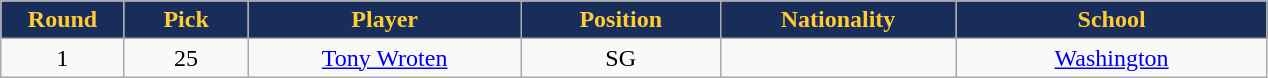<table class="wikitable sortable sortable">
<tr>
<th style="background:#182D59; color:#FFCC33" width=" 75px">Round</th>
<th style="background:#182D59; color:#FFCC33" width=" 75px">Pick</th>
<th style="background:#182D59; color:#FFCC33" width="175px">Player</th>
<th style="background:#182D59; color:#FFCC33" width="125px">Position</th>
<th style="background:#182D59; color:#FFCC33" width="150px">Nationality</th>
<th style="background:#182D59; color:#FFCC33" width="200px">School</th>
</tr>
<tr style="text-align: center">
<td>1</td>
<td>25</td>
<td><a href='#'>Tony Wroten</a></td>
<td>SG</td>
<td></td>
<td><a href='#'>Washington</a></td>
</tr>
</table>
